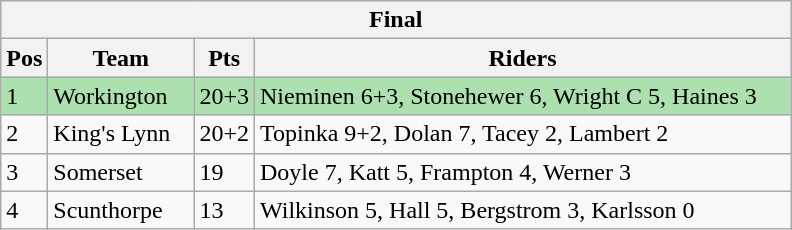<table class="wikitable">
<tr>
<th colspan="4">Final</th>
</tr>
<tr>
<th width=20>Pos</th>
<th width=90>Team</th>
<th width=20>Pts</th>
<th width=350>Riders</th>
</tr>
<tr style="background:#ACE1AF;">
<td>1</td>
<td align=left>Workington</td>
<td>20+3</td>
<td>Nieminen 6+3, Stonehewer 6, Wright C 5, Haines 3</td>
</tr>
<tr>
<td>2</td>
<td align=left>King's Lynn</td>
<td>20+2</td>
<td>Topinka 9+2, Dolan 7, Tacey 2, Lambert 2</td>
</tr>
<tr>
<td>3</td>
<td align=left>Somerset</td>
<td>19</td>
<td>Doyle 7, Katt 5, Frampton 4, Werner 3</td>
</tr>
<tr>
<td>4</td>
<td align=left>Scunthorpe</td>
<td>13</td>
<td>Wilkinson 5, Hall 5, Bergstrom 3, Karlsson 0</td>
</tr>
</table>
